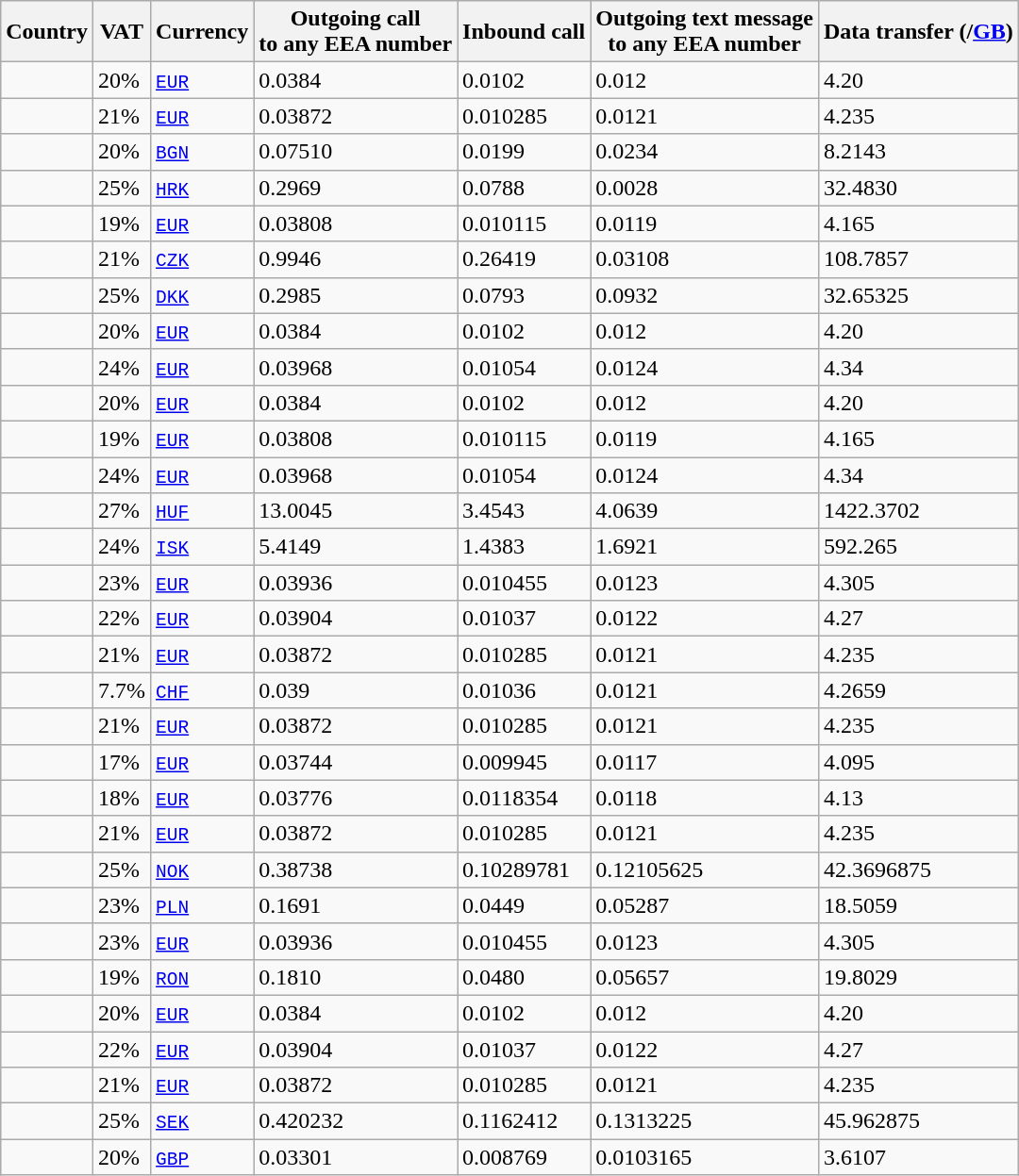<table class="wikitable mw-collapsible mw-collapsed">
<tr>
<th>Country</th>
<th>VAT</th>
<th>Currency</th>
<th>Outgoing call<br>to any EEA number</th>
<th>Inbound call</th>
<th>Outgoing text message<br>to any EEA number</th>
<th>Data transfer (/<a href='#'>GB</a>)</th>
</tr>
<tr>
<td></td>
<td>20%</td>
<td><code><a href='#'>EUR</a></code></td>
<td>0.0384</td>
<td>0.0102</td>
<td>0.012</td>
<td>4.20</td>
</tr>
<tr>
<td></td>
<td>21%</td>
<td><code><a href='#'>EUR</a></code></td>
<td>0.03872</td>
<td>0.010285</td>
<td>0.0121</td>
<td>4.235</td>
</tr>
<tr>
<td></td>
<td>20%</td>
<td><code><a href='#'>BGN</a></code></td>
<td>0.07510</td>
<td>0.0199</td>
<td>0.0234</td>
<td>8.2143</td>
</tr>
<tr>
<td></td>
<td>25%</td>
<td><code><a href='#'>HRK</a></code></td>
<td>0.2969</td>
<td>0.0788</td>
<td>0.0028</td>
<td>32.4830</td>
</tr>
<tr>
<td></td>
<td>19%</td>
<td><code><a href='#'>EUR</a></code></td>
<td>0.03808</td>
<td>0.010115</td>
<td>0.0119</td>
<td>4.165</td>
</tr>
<tr>
<td></td>
<td>21%</td>
<td><code><a href='#'>CZK</a></code></td>
<td>0.9946</td>
<td>0.26419</td>
<td>0.03108</td>
<td>108.7857</td>
</tr>
<tr>
<td></td>
<td>25%</td>
<td><code><a href='#'>DKK</a></code></td>
<td>0.2985</td>
<td>0.0793</td>
<td>0.0932</td>
<td>32.65325</td>
</tr>
<tr>
<td></td>
<td>20%</td>
<td><code><a href='#'>EUR</a></code></td>
<td>0.0384</td>
<td>0.0102</td>
<td>0.012</td>
<td>4.20</td>
</tr>
<tr>
<td></td>
<td>24%</td>
<td><code><a href='#'>EUR</a></code></td>
<td>0.03968</td>
<td>0.01054</td>
<td>0.0124</td>
<td>4.34</td>
</tr>
<tr>
<td></td>
<td>20%</td>
<td><code><a href='#'>EUR</a></code></td>
<td>0.0384</td>
<td>0.0102</td>
<td>0.012</td>
<td>4.20</td>
</tr>
<tr>
<td></td>
<td>19%</td>
<td><code><a href='#'>EUR</a></code></td>
<td>0.03808</td>
<td>0.010115</td>
<td>0.0119</td>
<td>4.165</td>
</tr>
<tr>
<td></td>
<td>24%</td>
<td><code><a href='#'>EUR</a></code></td>
<td>0.03968</td>
<td>0.01054</td>
<td>0.0124</td>
<td>4.34</td>
</tr>
<tr>
<td></td>
<td>27%</td>
<td><code><a href='#'>HUF</a></code></td>
<td>13.0045</td>
<td>3.4543</td>
<td>4.0639</td>
<td>1422.3702</td>
</tr>
<tr>
<td></td>
<td>24%</td>
<td><code><a href='#'>ISK</a></code></td>
<td>5.4149</td>
<td>1.4383</td>
<td>1.6921</td>
<td>592.265</td>
</tr>
<tr>
<td></td>
<td>23%</td>
<td><code><a href='#'>EUR</a></code></td>
<td>0.03936</td>
<td>0.010455</td>
<td>0.0123</td>
<td>4.305</td>
</tr>
<tr>
<td></td>
<td>22%</td>
<td><code><a href='#'>EUR</a></code></td>
<td>0.03904</td>
<td>0.01037</td>
<td>0.0122</td>
<td>4.27</td>
</tr>
<tr>
<td></td>
<td>21%</td>
<td><code><a href='#'>EUR</a></code></td>
<td>0.03872</td>
<td>0.010285</td>
<td>0.0121</td>
<td>4.235</td>
</tr>
<tr>
<td></td>
<td>7.7%</td>
<td><code><a href='#'>CHF</a></code></td>
<td>0.039</td>
<td>0.01036</td>
<td>0.0121</td>
<td>4.2659</td>
</tr>
<tr>
<td></td>
<td>21%</td>
<td><code><a href='#'>EUR</a></code></td>
<td>0.03872</td>
<td>0.010285</td>
<td>0.0121</td>
<td>4.235</td>
</tr>
<tr>
<td></td>
<td>17%</td>
<td><code><a href='#'>EUR</a></code></td>
<td>0.03744</td>
<td>0.009945</td>
<td>0.0117</td>
<td>4.095</td>
</tr>
<tr>
<td></td>
<td>18%</td>
<td><code><a href='#'>EUR</a></code></td>
<td>0.03776</td>
<td>0.0118354</td>
<td>0.0118</td>
<td>4.13</td>
</tr>
<tr>
<td></td>
<td>21%</td>
<td><code><a href='#'>EUR</a></code></td>
<td>0.03872</td>
<td>0.010285</td>
<td>0.0121</td>
<td>4.235</td>
</tr>
<tr>
<td></td>
<td>25%</td>
<td><code><a href='#'>NOK</a></code></td>
<td>0.38738</td>
<td>0.10289781</td>
<td>0.12105625</td>
<td>42.3696875</td>
</tr>
<tr>
<td></td>
<td>23%</td>
<td><code><a href='#'>PLN</a></code></td>
<td>0.1691</td>
<td>0.0449</td>
<td>0.05287</td>
<td>18.5059</td>
</tr>
<tr>
<td></td>
<td>23%</td>
<td><code><a href='#'>EUR</a></code></td>
<td>0.03936</td>
<td>0.010455</td>
<td>0.0123</td>
<td>4.305</td>
</tr>
<tr>
<td></td>
<td>19%</td>
<td><code><a href='#'>RON</a></code></td>
<td>0.1810</td>
<td>0.0480</td>
<td>0.05657</td>
<td>19.8029</td>
</tr>
<tr>
<td></td>
<td>20%</td>
<td><code><a href='#'>EUR</a></code></td>
<td>0.0384</td>
<td>0.0102</td>
<td>0.012</td>
<td>4.20</td>
</tr>
<tr>
<td></td>
<td>22%</td>
<td><code><a href='#'>EUR</a></code></td>
<td>0.03904</td>
<td>0.01037</td>
<td>0.0122</td>
<td>4.27</td>
</tr>
<tr>
<td></td>
<td>21%</td>
<td><code><a href='#'>EUR</a></code></td>
<td>0.03872</td>
<td>0.010285</td>
<td>0.0121</td>
<td>4.235</td>
</tr>
<tr>
<td></td>
<td>25%</td>
<td><code><a href='#'>SEK</a></code></td>
<td>0.420232</td>
<td>0.1162412</td>
<td>0.1313225</td>
<td>45.962875</td>
</tr>
<tr>
<td></td>
<td>20%</td>
<td><code><a href='#'>GBP</a></code></td>
<td>0.03301</td>
<td>0.008769</td>
<td>0.0103165</td>
<td>3.6107</td>
</tr>
</table>
